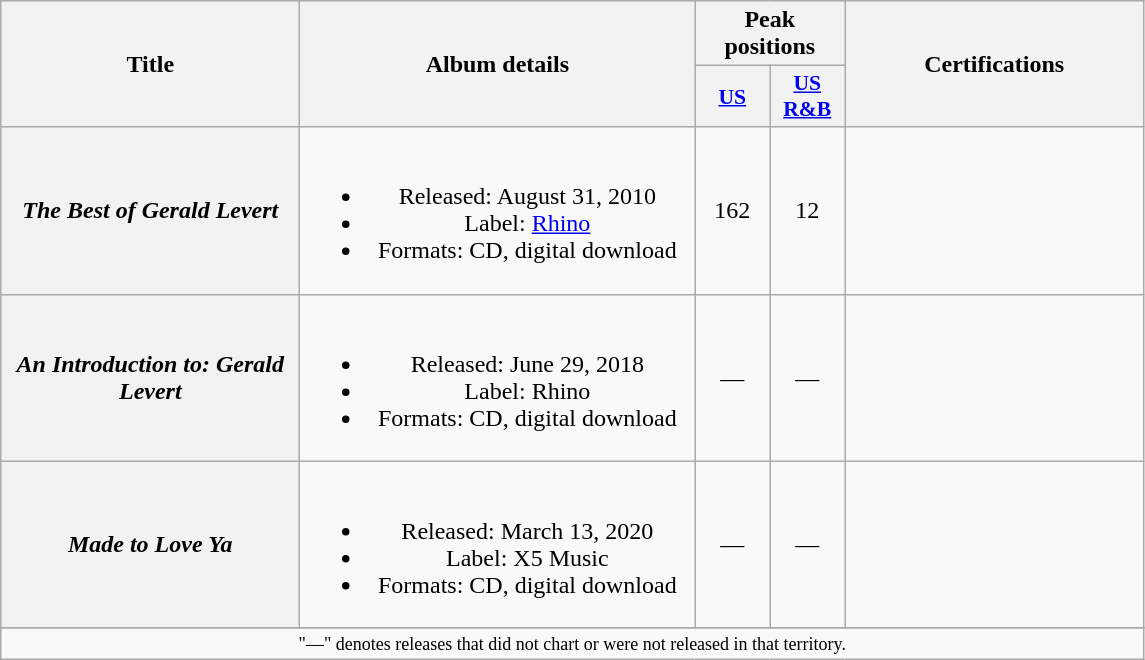<table class="wikitable plainrowheaders" style="text-align:center;" border="1">
<tr>
<th scope="col" rowspan="2" style="width:12em;">Title</th>
<th scope="col" rowspan="2" style="width:16em;">Album details</th>
<th scope="col" colspan="2">Peak positions</th>
<th scope="col" rowspan="2" style="width:12em;">Certifications</th>
</tr>
<tr>
<th scope="col" style="width:3em;font-size:90%;"><a href='#'>US</a><br></th>
<th scope="col" style="width:3em;font-size:90%;"><a href='#'>US<br>R&B</a><br></th>
</tr>
<tr>
<th scope="row"><em>The Best of Gerald Levert</em></th>
<td><br><ul><li>Released: August 31, 2010</li><li>Label: <a href='#'>Rhino</a></li><li>Formats: CD, digital download</li></ul></td>
<td>162</td>
<td>12</td>
<td></td>
</tr>
<tr>
<th scope="row"><em>An Introduction to: Gerald Levert</em></th>
<td><br><ul><li>Released: June 29, 2018</li><li>Label: Rhino</li><li>Formats: CD, digital download</li></ul></td>
<td>—</td>
<td>—</td>
<td></td>
</tr>
<tr>
<th scope="row"><em>Made to Love Ya</em></th>
<td><br><ul><li>Released: March 13, 2020</li><li>Label: X5 Music</li><li>Formats: CD, digital download</li></ul></td>
<td>—</td>
<td>—</td>
<td></td>
</tr>
<tr>
</tr>
<tr>
<td colspan="6" style="text-align:center; font-size:9pt;">"—" denotes releases that did not chart or were not released in that territory.</td>
</tr>
</table>
